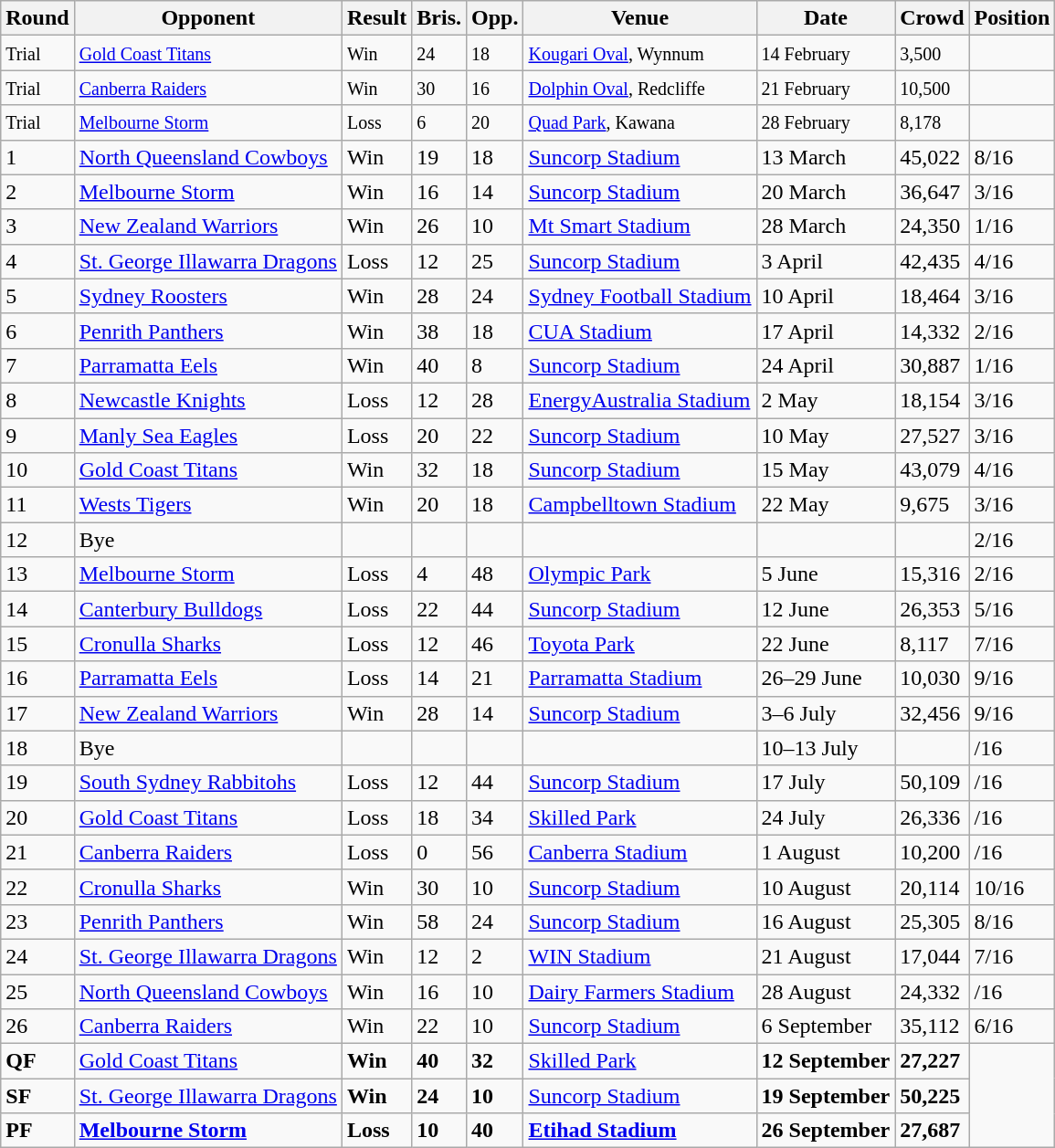<table class="wikitable" style="text-align:left;">
<tr>
<th>Round</th>
<th>Opponent</th>
<th>Result</th>
<th>Bris.</th>
<th>Opp.</th>
<th>Venue</th>
<th>Date</th>
<th>Crowd</th>
<th>Position</th>
</tr>
<tr>
<td><small>Trial</small></td>
<td><small><a href='#'>Gold Coast Titans</a></small></td>
<td><small>Win</small></td>
<td><small>24</small></td>
<td><small>18</small></td>
<td><small><a href='#'>Kougari Oval</a>, Wynnum</small></td>
<td><small>14 February</small></td>
<td><small>3,500</small></td>
<td></td>
</tr>
<tr>
<td><small>Trial</small></td>
<td><small><a href='#'>Canberra Raiders</a></small></td>
<td><small>Win</small></td>
<td><small>30</small></td>
<td><small>16</small></td>
<td><small><a href='#'>Dolphin Oval</a>, Redcliffe</small></td>
<td><small>21 February</small></td>
<td><small>10,500</small></td>
<td></td>
</tr>
<tr>
<td><small>Trial</small></td>
<td><small><a href='#'>Melbourne Storm</a></small></td>
<td><small>Loss</small></td>
<td><small>6</small></td>
<td><small>20</small></td>
<td><small><a href='#'>Quad Park</a>, Kawana</small></td>
<td><small>28 February</small></td>
<td><small>8,178</small></td>
<td></td>
</tr>
<tr>
<td>1</td>
<td><a href='#'>North Queensland Cowboys</a></td>
<td>Win</td>
<td>19</td>
<td>18</td>
<td><a href='#'>Suncorp Stadium</a></td>
<td>13 March</td>
<td>45,022</td>
<td>8/16</td>
</tr>
<tr>
<td>2</td>
<td><a href='#'>Melbourne Storm</a></td>
<td>Win</td>
<td>16</td>
<td>14</td>
<td><a href='#'>Suncorp Stadium</a></td>
<td>20 March</td>
<td>36,647</td>
<td>3/16</td>
</tr>
<tr>
<td>3</td>
<td> <a href='#'>New Zealand Warriors</a></td>
<td>Win</td>
<td>26</td>
<td>10</td>
<td><a href='#'>Mt Smart Stadium</a></td>
<td>28 March</td>
<td>24,350</td>
<td>1/16</td>
</tr>
<tr>
<td>4</td>
<td> <a href='#'>St. George Illawarra Dragons</a></td>
<td>Loss</td>
<td>12</td>
<td>25</td>
<td><a href='#'>Suncorp Stadium</a></td>
<td>3 April</td>
<td>42,435</td>
<td>4/16</td>
</tr>
<tr>
<td>5</td>
<td><a href='#'>Sydney Roosters</a></td>
<td>Win</td>
<td>28</td>
<td>24</td>
<td><a href='#'>Sydney Football Stadium</a></td>
<td>10 April</td>
<td>18,464</td>
<td>3/16</td>
</tr>
<tr>
<td>6</td>
<td> <a href='#'>Penrith Panthers</a></td>
<td>Win</td>
<td>38</td>
<td>18</td>
<td><a href='#'>CUA Stadium</a></td>
<td>17 April</td>
<td>14,332</td>
<td>2/16</td>
</tr>
<tr>
<td>7</td>
<td><a href='#'>Parramatta Eels</a></td>
<td>Win</td>
<td>40</td>
<td>8</td>
<td><a href='#'>Suncorp Stadium</a></td>
<td>24 April</td>
<td>30,887</td>
<td>1/16</td>
</tr>
<tr>
<td>8</td>
<td> <a href='#'>Newcastle Knights</a></td>
<td>Loss</td>
<td>12</td>
<td>28</td>
<td><a href='#'>EnergyAustralia Stadium</a></td>
<td>2 May</td>
<td>18,154</td>
<td>3/16</td>
</tr>
<tr>
<td>9</td>
<td><a href='#'>Manly Sea Eagles</a></td>
<td>Loss</td>
<td>20</td>
<td>22</td>
<td><a href='#'>Suncorp Stadium</a></td>
<td>10 May</td>
<td>27,527</td>
<td>3/16</td>
</tr>
<tr>
<td>10</td>
<td><a href='#'>Gold Coast Titans</a></td>
<td>Win</td>
<td>32</td>
<td>18</td>
<td><a href='#'>Suncorp Stadium</a></td>
<td>15 May</td>
<td>43,079</td>
<td>4/16</td>
</tr>
<tr>
<td>11</td>
<td> <a href='#'>Wests Tigers</a></td>
<td>Win</td>
<td>20</td>
<td>18</td>
<td><a href='#'>Campbelltown Stadium</a></td>
<td>22 May</td>
<td>9,675</td>
<td>3/16</td>
</tr>
<tr>
<td>12</td>
<td>Bye</td>
<td></td>
<td></td>
<td></td>
<td></td>
<td></td>
<td></td>
<td>2/16</td>
</tr>
<tr>
<td>13</td>
<td><a href='#'>Melbourne Storm</a></td>
<td>Loss</td>
<td>4</td>
<td>48</td>
<td><a href='#'>Olympic Park</a></td>
<td>5 June</td>
<td>15,316</td>
<td>2/16</td>
</tr>
<tr>
<td>14</td>
<td> <a href='#'>Canterbury Bulldogs</a></td>
<td>Loss</td>
<td>22</td>
<td>44</td>
<td><a href='#'>Suncorp Stadium</a></td>
<td>12 June</td>
<td>26,353</td>
<td>5/16</td>
</tr>
<tr>
<td>15</td>
<td><a href='#'>Cronulla Sharks</a></td>
<td>Loss</td>
<td>12</td>
<td>46</td>
<td><a href='#'>Toyota Park</a></td>
<td>22 June</td>
<td>8,117</td>
<td>7/16</td>
</tr>
<tr>
<td>16</td>
<td><a href='#'>Parramatta Eels</a></td>
<td>Loss</td>
<td>14</td>
<td>21</td>
<td><a href='#'>Parramatta Stadium</a></td>
<td>26–29 June</td>
<td>10,030</td>
<td>9/16</td>
</tr>
<tr>
<td>17</td>
<td> <a href='#'>New Zealand Warriors</a></td>
<td>Win</td>
<td>28</td>
<td>14</td>
<td><a href='#'>Suncorp Stadium</a></td>
<td>3–6 July</td>
<td>32,456</td>
<td>9/16</td>
</tr>
<tr>
<td>18</td>
<td>Bye</td>
<td></td>
<td></td>
<td></td>
<td></td>
<td>10–13 July</td>
<td></td>
<td>/16</td>
</tr>
<tr>
<td>19</td>
<td><a href='#'>South Sydney Rabbitohs</a></td>
<td>Loss</td>
<td>12</td>
<td>44</td>
<td><a href='#'>Suncorp Stadium</a></td>
<td>17 July</td>
<td>50,109</td>
<td>/16</td>
</tr>
<tr>
<td>20</td>
<td><a href='#'>Gold Coast Titans</a></td>
<td>Loss</td>
<td>18</td>
<td>34</td>
<td><a href='#'>Skilled Park</a></td>
<td>24 July</td>
<td>26,336</td>
<td>/16</td>
</tr>
<tr>
<td>21</td>
<td><a href='#'>Canberra Raiders</a></td>
<td>Loss</td>
<td>0</td>
<td>56</td>
<td><a href='#'>Canberra Stadium</a></td>
<td>1 August</td>
<td>10,200</td>
<td>/16</td>
</tr>
<tr>
<td>22</td>
<td><a href='#'>Cronulla Sharks</a></td>
<td>Win</td>
<td>30</td>
<td>10</td>
<td><a href='#'>Suncorp Stadium</a></td>
<td>10 August</td>
<td>20,114</td>
<td>10/16</td>
</tr>
<tr>
<td>23</td>
<td><a href='#'>Penrith Panthers</a></td>
<td>Win</td>
<td>58</td>
<td>24</td>
<td><a href='#'>Suncorp Stadium</a></td>
<td>16 August</td>
<td>25,305</td>
<td>8/16</td>
</tr>
<tr>
<td>24</td>
<td><a href='#'>St. George Illawarra Dragons</a></td>
<td>Win</td>
<td>12</td>
<td>2</td>
<td><a href='#'>WIN Stadium</a></td>
<td>21 August</td>
<td>17,044</td>
<td>7/16</td>
</tr>
<tr>
<td>25</td>
<td><a href='#'>North Queensland Cowboys</a></td>
<td>Win</td>
<td>16</td>
<td>10</td>
<td><a href='#'>Dairy Farmers Stadium</a></td>
<td>28 August</td>
<td>24,332</td>
<td>/16</td>
</tr>
<tr>
<td>26</td>
<td><a href='#'>Canberra Raiders</a></td>
<td>Win</td>
<td>22</td>
<td>10</td>
<td><a href='#'>Suncorp Stadium</a></td>
<td>6 September</td>
<td>35,112</td>
<td>6/16</td>
</tr>
<tr>
<td><strong>QF</strong></td>
<td><a href='#'>Gold Coast Titans</a></td>
<td><strong>Win</strong></td>
<td><strong>40</strong></td>
<td><strong>32</strong></td>
<td><a href='#'>Skilled Park</a></td>
<td><strong>12 September</strong></td>
<td><strong>27,227</strong></td>
</tr>
<tr>
<td><strong>SF</strong></td>
<td> <a href='#'>St. George Illawarra Dragons</a></td>
<td><strong>Win</strong></td>
<td><strong>24</strong></td>
<td><strong>10</strong></td>
<td><a href='#'>Suncorp Stadium</a></td>
<td><strong>19 September</strong></td>
<td><strong>50,225</strong></td>
</tr>
<tr>
<td><strong>PF</strong></td>
<td><strong><a href='#'>Melbourne Storm</a></strong></td>
<td><strong>Loss</strong></td>
<td><strong>10</strong></td>
<td><strong>40</strong></td>
<td><strong><a href='#'>Etihad Stadium</a></strong></td>
<td><strong>26 September</strong></td>
<td><strong>27,687</strong></td>
</tr>
</table>
